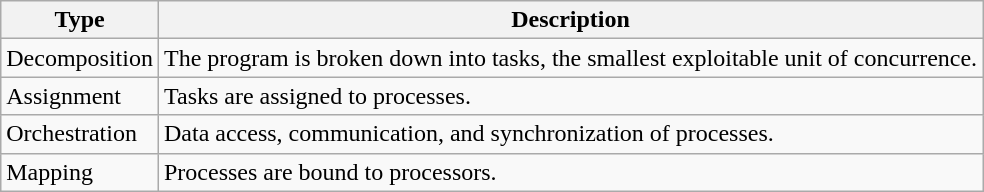<table class="wikitable">
<tr>
<th>Type</th>
<th>Description</th>
</tr>
<tr>
<td>Decomposition</td>
<td>The program is broken down into tasks, the smallest exploitable unit of concurrence.</td>
</tr>
<tr>
<td>Assignment</td>
<td>Tasks are assigned to processes.</td>
</tr>
<tr>
<td>Orchestration</td>
<td>Data access, communication, and synchronization of processes.</td>
</tr>
<tr>
<td>Mapping</td>
<td>Processes are bound to processors.</td>
</tr>
</table>
